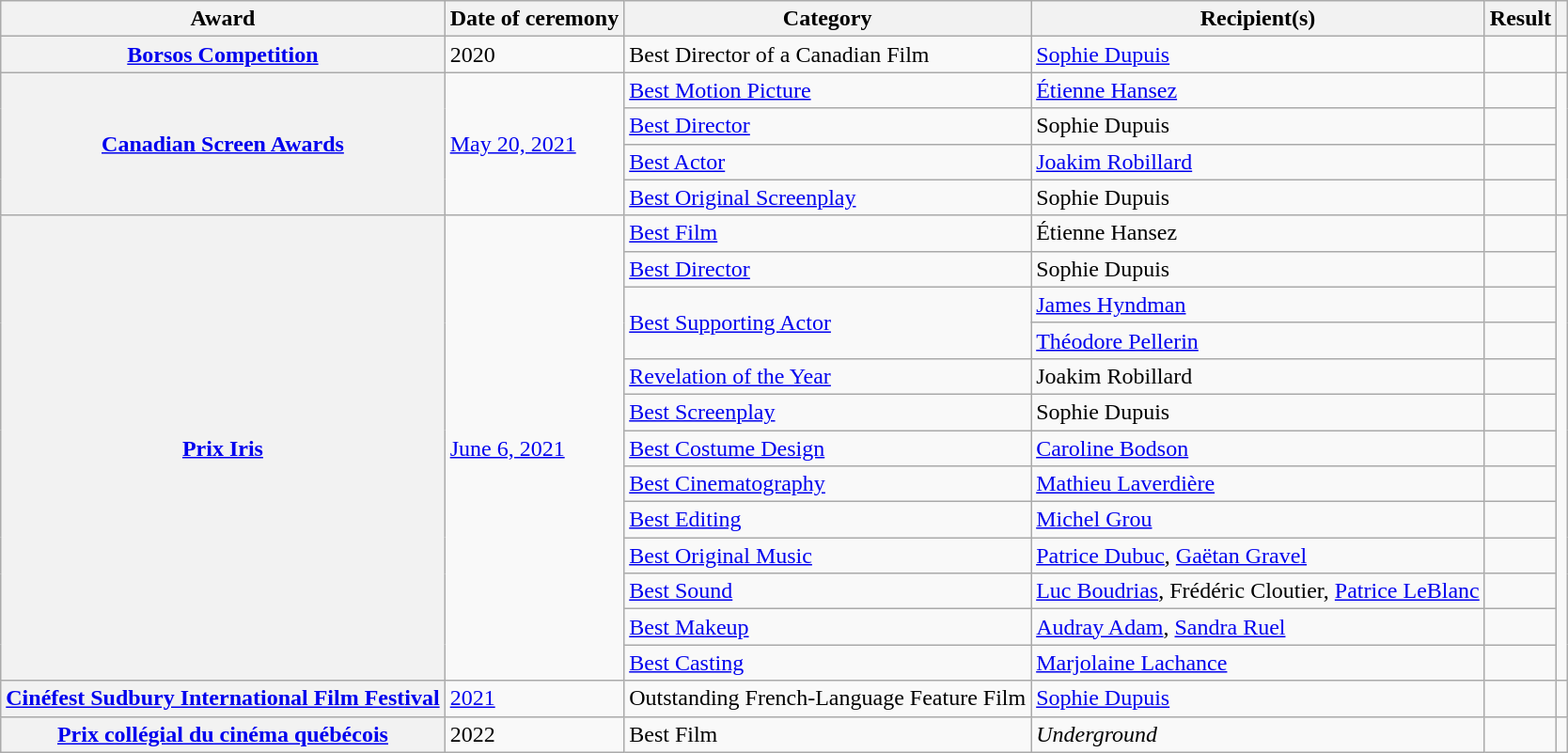<table class="wikitable plainrowheaders sortable">
<tr>
<th scope="col">Award</th>
<th scope="col">Date of ceremony</th>
<th scope="col">Category</th>
<th scope="col">Recipient(s)</th>
<th scope="col">Result</th>
<th scope="col" class="unsortable"></th>
</tr>
<tr>
<th scope="row"><a href='#'>Borsos Competition</a></th>
<td>2020</td>
<td>Best Director of a Canadian Film</td>
<td><a href='#'>Sophie Dupuis</a></td>
<td></td>
<td></td>
</tr>
<tr>
<th scope="row" rowspan=4><a href='#'>Canadian Screen Awards</a></th>
<td rowspan="4"><a href='#'>May 20, 2021</a></td>
<td><a href='#'>Best Motion Picture</a></td>
<td><a href='#'>Étienne Hansez</a></td>
<td></td>
<td rowspan=4></td>
</tr>
<tr>
<td><a href='#'>Best Director</a></td>
<td>Sophie Dupuis</td>
<td></td>
</tr>
<tr>
<td><a href='#'>Best Actor</a></td>
<td><a href='#'>Joakim Robillard</a></td>
<td></td>
</tr>
<tr>
<td><a href='#'>Best Original Screenplay</a></td>
<td>Sophie Dupuis</td>
<td></td>
</tr>
<tr>
<th scope="row" rowspan=13><a href='#'>Prix Iris</a></th>
<td rowspan="13"><a href='#'>June 6, 2021</a></td>
<td><a href='#'>Best Film</a></td>
<td>Étienne Hansez</td>
<td></td>
<td rowspan=13></td>
</tr>
<tr>
<td><a href='#'>Best Director</a></td>
<td>Sophie Dupuis</td>
<td></td>
</tr>
<tr>
<td rowspan=2><a href='#'>Best Supporting Actor</a></td>
<td><a href='#'>James Hyndman</a></td>
<td></td>
</tr>
<tr>
<td><a href='#'>Théodore Pellerin</a></td>
<td></td>
</tr>
<tr>
<td><a href='#'>Revelation of the Year</a></td>
<td>Joakim Robillard</td>
<td></td>
</tr>
<tr>
<td><a href='#'>Best Screenplay</a></td>
<td>Sophie Dupuis</td>
<td></td>
</tr>
<tr>
<td><a href='#'>Best Costume Design</a></td>
<td><a href='#'>Caroline Bodson</a></td>
<td></td>
</tr>
<tr>
<td><a href='#'>Best Cinematography</a></td>
<td><a href='#'>Mathieu Laverdière</a></td>
<td></td>
</tr>
<tr>
<td><a href='#'>Best Editing</a></td>
<td><a href='#'>Michel Grou</a></td>
<td></td>
</tr>
<tr>
<td><a href='#'>Best Original Music</a></td>
<td><a href='#'>Patrice Dubuc</a>, <a href='#'>Gaëtan Gravel</a></td>
<td></td>
</tr>
<tr>
<td><a href='#'>Best Sound</a></td>
<td><a href='#'>Luc Boudrias</a>, Frédéric Cloutier, <a href='#'>Patrice LeBlanc</a></td>
<td></td>
</tr>
<tr>
<td><a href='#'>Best Makeup</a></td>
<td><a href='#'>Audray Adam</a>, <a href='#'>Sandra Ruel</a></td>
<td></td>
</tr>
<tr>
<td><a href='#'>Best Casting</a></td>
<td><a href='#'>Marjolaine Lachance</a></td>
<td></td>
</tr>
<tr>
<th scope="row"><a href='#'>Cinéfest Sudbury International Film Festival</a></th>
<td><a href='#'>2021</a></td>
<td>Outstanding French-Language Feature Film</td>
<td><a href='#'>Sophie Dupuis</a></td>
<td></td>
<td></td>
</tr>
<tr>
<th scope="row"><a href='#'>Prix collégial du cinéma québécois</a></th>
<td>2022</td>
<td>Best Film</td>
<td><em>Underground</em></td>
<td></td>
<td></td>
</tr>
</table>
